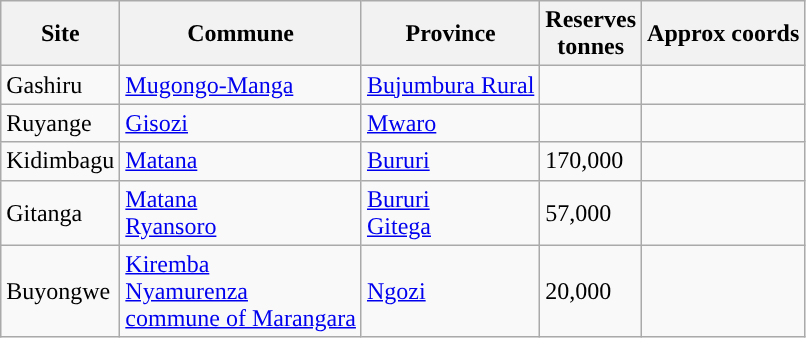<table class="wikitable sortable'">
<tr>
<th>Site</th>
<th>Commune</th>
<th>Province</th>
<th>Reserves<br>tonnes</th>
<th>Approx coords</th>
</tr>
<tr>
<td>Gashiru</td>
<td><a href='#'>Mugongo-Manga</a></td>
<td><a href='#'>Bujumbura Rural</a></td>
<td></td>
<td></td>
</tr>
<tr>
<td>Ruyange</td>
<td><a href='#'>Gisozi</a></td>
<td><a href='#'>Mwaro</a></td>
<td></td>
<td></td>
</tr>
<tr>
<td>Kidimbagu</td>
<td><a href='#'>Matana</a></td>
<td><a href='#'>Bururi</a></td>
<td>170,000</td>
<td></td>
</tr>
<tr>
<td>Gitanga</td>
<td><a href='#'>Matana</a><br><a href='#'>Ryansoro</a></td>
<td><a href='#'>Bururi</a><br><a href='#'>Gitega</a></td>
<td>57,000</td>
<td></td>
</tr>
<tr>
<td>Buyongwe</td>
<td><a href='#'>Kiremba</a><br><a href='#'>Nyamurenza</a><br><a href='#'>commune of Marangara</a></td>
<td><a href='#'>Ngozi</a></td>
<td>20,000</td>
<td></td>
</tr>
</table>
